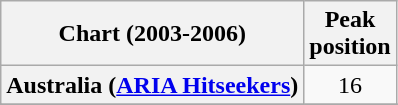<table class="wikitable sortable plainrowheaders" style="text-align:center;">
<tr>
<th scope="col">Chart (2003-2006)</th>
<th scope="col">Peak<br>position</th>
</tr>
<tr>
<th scope="row">Australia (<a href='#'>ARIA Hitseekers</a>)</th>
<td>16</td>
</tr>
<tr>
</tr>
<tr>
</tr>
</table>
